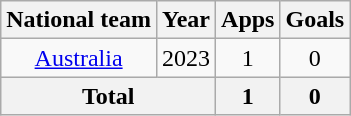<table class="wikitable" style="text-align:center">
<tr>
<th>National team</th>
<th>Year</th>
<th>Apps</th>
<th>Goals</th>
</tr>
<tr>
<td><a href='#'>Australia</a></td>
<td>2023</td>
<td>1</td>
<td>0</td>
</tr>
<tr>
<th colspan="2">Total</th>
<th>1</th>
<th>0</th>
</tr>
</table>
